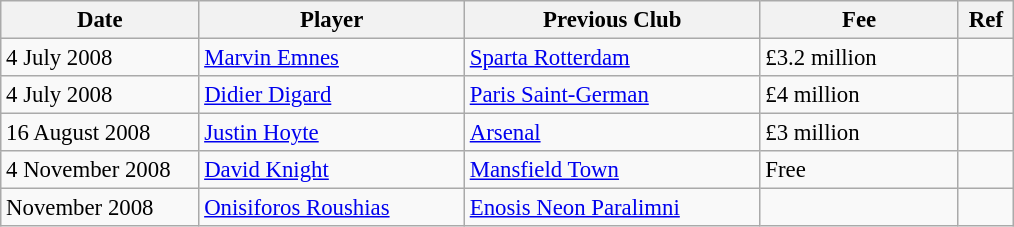<table class="wikitable" style="font-size:95%;">
<tr>
<th width=125px>Date</th>
<th width=170px>Player</th>
<th width=190px>Previous Club</th>
<th width=125px>Fee</th>
<th width=30px>Ref</th>
</tr>
<tr>
<td>4 July 2008</td>
<td> <a href='#'>Marvin Emnes</a></td>
<td><a href='#'>Sparta Rotterdam</a></td>
<td>£3.2 million</td>
<td></td>
</tr>
<tr>
<td>4 July 2008</td>
<td> <a href='#'>Didier Digard</a></td>
<td><a href='#'>Paris Saint-German</a></td>
<td>£4 million</td>
<td></td>
</tr>
<tr>
<td>16 August 2008</td>
<td> <a href='#'>Justin Hoyte</a></td>
<td><a href='#'>Arsenal</a></td>
<td>£3 million</td>
<td></td>
</tr>
<tr>
<td>4 November 2008</td>
<td> <a href='#'>David Knight</a></td>
<td><a href='#'>Mansfield Town</a></td>
<td>Free</td>
<td></td>
</tr>
<tr>
<td>November 2008</td>
<td> <a href='#'>Onisiforos Roushias</a></td>
<td><a href='#'>Enosis Neon Paralimni</a></td>
<td></td>
<td></td>
</tr>
</table>
